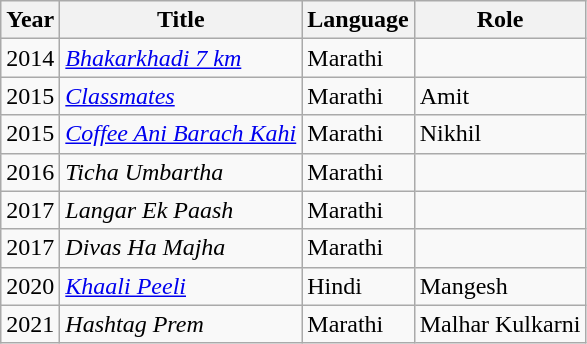<table class="wikitable sortable">
<tr>
<th>Year</th>
<th>Title</th>
<th>Language</th>
<th>Role</th>
</tr>
<tr>
<td>2014</td>
<td><em><a href='#'>Bhakarkhadi 7 km</a></em></td>
<td>Marathi</td>
<td></td>
</tr>
<tr>
<td>2015</td>
<td><em><a href='#'>Classmates</a></em></td>
<td>Marathi</td>
<td>Amit</td>
</tr>
<tr>
<td>2015</td>
<td><em><a href='#'>Coffee Ani Barach Kahi</a></em></td>
<td>Marathi</td>
<td>Nikhil</td>
</tr>
<tr>
<td>2016</td>
<td><em>Ticha Umbartha</em></td>
<td>Marathi</td>
<td></td>
</tr>
<tr>
<td>2017</td>
<td><em>Langar Ek Paash</em></td>
<td>Marathi</td>
<td></td>
</tr>
<tr>
<td>2017</td>
<td><em>Divas Ha Majha</em></td>
<td>Marathi</td>
<td></td>
</tr>
<tr>
<td>2020</td>
<td><em><a href='#'>Khaali Peeli</a></em></td>
<td>Hindi</td>
<td>Mangesh</td>
</tr>
<tr>
<td>2021</td>
<td><em>Hashtag Prem</em></td>
<td>Marathi</td>
<td>Malhar Kulkarni</td>
</tr>
</table>
